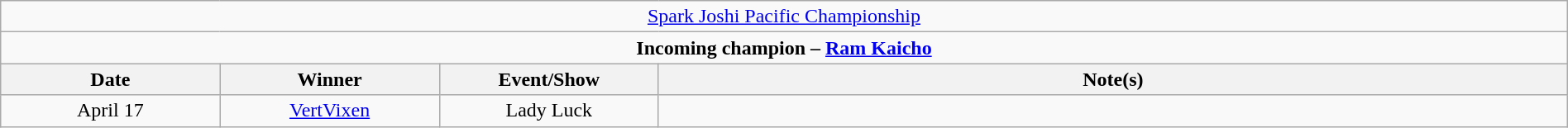<table class="wikitable" style="text-align:center; width:100%;">
<tr>
<td colspan="4" style="text-align: center;"><a href='#'>Spark Joshi Pacific Championship</a></td>
</tr>
<tr>
<td colspan="4" style="text-align: center;"><strong>Incoming champion – <a href='#'>Ram Kaicho</a></strong></td>
</tr>
<tr>
<th width=14%>Date</th>
<th width=14%>Winner</th>
<th width=14%>Event/Show</th>
<th width=58%>Note(s)</th>
</tr>
<tr>
<td>April 17</td>
<td><a href='#'>VertVixen</a></td>
<td>Lady Luck</td>
<td></td>
</tr>
</table>
